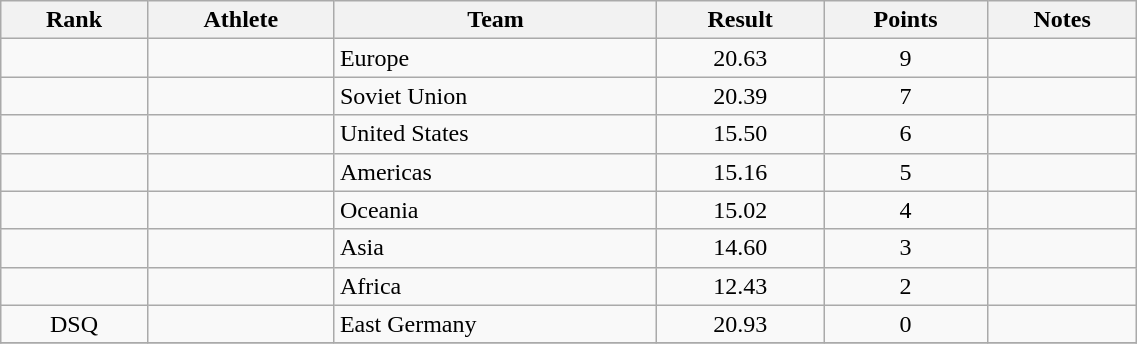<table class="wikitable sortable" style="text-align:center" width="60%">
<tr>
<th>Rank</th>
<th>Athlete</th>
<th>Team</th>
<th>Result</th>
<th>Points</th>
<th>Notes</th>
</tr>
<tr>
<td></td>
<td align="left"></td>
<td align=left>Europe</td>
<td>20.63</td>
<td>9</td>
<td></td>
</tr>
<tr>
<td></td>
<td align="left"></td>
<td align=left>Soviet Union</td>
<td>20.39</td>
<td>7</td>
<td></td>
</tr>
<tr>
<td></td>
<td align="left"></td>
<td align=left>United States</td>
<td>15.50</td>
<td>6</td>
<td></td>
</tr>
<tr>
<td></td>
<td align="left"></td>
<td align=left>Americas</td>
<td>15.16</td>
<td>5</td>
<td></td>
</tr>
<tr>
<td></td>
<td align="left"></td>
<td align=left>Oceania</td>
<td>15.02</td>
<td>4</td>
<td></td>
</tr>
<tr>
<td></td>
<td align="left"></td>
<td align=left>Asia</td>
<td>14.60</td>
<td>3</td>
<td></td>
</tr>
<tr>
<td></td>
<td align="left"></td>
<td align=left>Africa</td>
<td>12.43</td>
<td>2</td>
<td></td>
</tr>
<tr>
<td> DSQ</td>
<td align="left"></td>
<td align=left>East Germany</td>
<td>20.93</td>
<td>0</td>
<td></td>
</tr>
<tr>
</tr>
</table>
